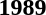<table>
<tr>
<td><strong>1989</strong><br></td>
</tr>
</table>
